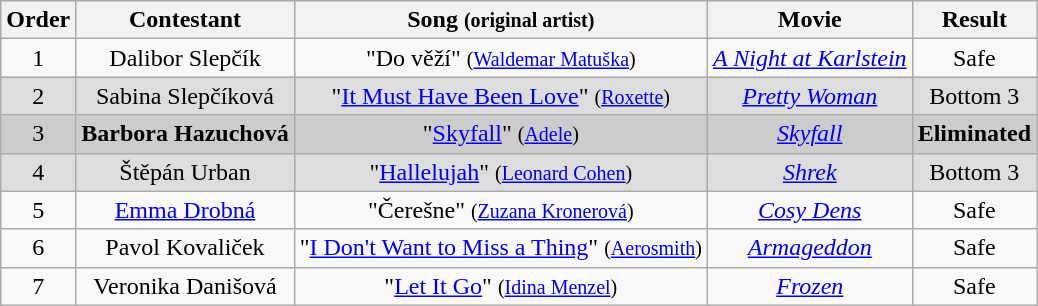<table class="wikitable plainrowheaders" style="text-align:center;">
<tr>
<th scope="col">Order</th>
<th scope="col">Contestant</th>
<th scope="col">Song <small>(original artist)</small></th>
<th scope="col">Movie</th>
<th scope="col">Result</th>
</tr>
<tr>
<td>1</td>
<td>Dalibor Slepčík</td>
<td>"Do věží" <small>(<a href='#'>Waldemar Matuška</a>)</small></td>
<td><em><a href='#'>A Night at Karlstein</a></em></td>
<td>Safe</td>
</tr>
<tr style="background:#ddd;">
<td>2</td>
<td>Sabina Slepčíková</td>
<td>"<a href='#'>It Must Have Been Love</a>" <small>(<a href='#'>Roxette</a>)</small></td>
<td><em><a href='#'>Pretty Woman</a></em></td>
<td>Bottom 3</td>
</tr>
<tr style="background:#ccc;">
<td>3</td>
<td><strong>Barbora Hazuchová</strong></td>
<td>"<a href='#'>Skyfall</a>" <small>(<a href='#'>Adele</a>)</small></td>
<td><em><a href='#'>Skyfall</a></em></td>
<td><strong>Eliminated</strong></td>
</tr>
<tr style="background:#ddd;">
<td>4</td>
<td>Štěpán Urban</td>
<td>"<a href='#'>Hallelujah</a>" <small>(<a href='#'>Leonard Cohen</a>)</small></td>
<td><em><a href='#'>Shrek</a></em></td>
<td>Bottom 3</td>
</tr>
<tr>
<td>5</td>
<td><a href='#'>Emma Drobná</a></td>
<td>"Čerešne" <small>(<a href='#'>Zuzana Kronerová</a>)</small></td>
<td><em><a href='#'>Cosy Dens</a></em></td>
<td>Safe</td>
</tr>
<tr>
<td>6</td>
<td>Pavol Kovaliček</td>
<td>"<a href='#'>I Don't Want to Miss a Thing</a>" <small>(<a href='#'>Aerosmith</a>)</small></td>
<td><em><a href='#'>Armageddon</a></em></td>
<td>Safe</td>
</tr>
<tr>
<td>7</td>
<td>Veronika Danišová</td>
<td>"<a href='#'>Let It Go</a>" <small>(<a href='#'>Idina Menzel</a>)</small></td>
<td><em><a href='#'>Frozen</a></em></td>
<td>Safe</td>
</tr>
</table>
